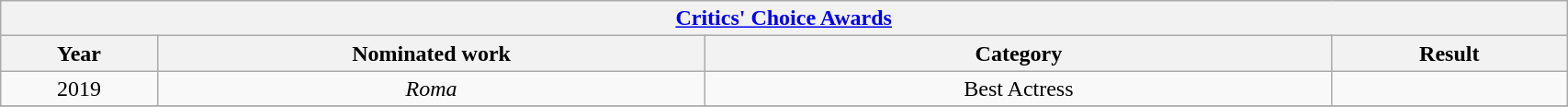<table style="width:90%;" class="wikitable">
<tr>
<th colspan="4" style="text-align:center;"><a href='#'>Critics' Choice Awards</a></th>
</tr>
<tr>
<th style="width:10%;">Year</th>
<th style="width:35%;">Nominated work</th>
<th style="width:40%;">Category</th>
<th style="width:15%;">Result</th>
</tr>
<tr>
<td style="text-align:center;">2019</td>
<td style="text-align:center;"><em>Roma</em></td>
<td style="text-align:center;">Best Actress</td>
<td></td>
</tr>
<tr>
</tr>
</table>
